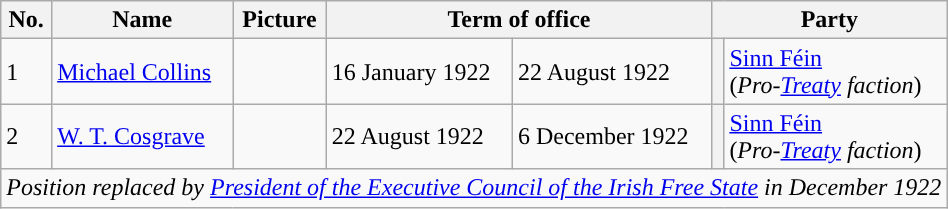<table class="wikitable">
<tr>
<th>No.</th>
<th>Name</th>
<th>Picture</th>
<th colspan=2>Term of office</th>
<th colspan=2>Party</th>
</tr>
<tr>
<td>1</td>
<td><a href='#'>Michael Collins</a></td>
<td></td>
<td>16 January 1922</td>
<td>22 August 1922</td>
<th style="background-color: "></th>
<td><a href='#'>Sinn Féin</a><br>(<em>Pro-<a href='#'>Treaty</a> faction</em>)</td>
</tr>
<tr>
<td>2</td>
<td><a href='#'>W. T. Cosgrave</a></td>
<td></td>
<td>22 August 1922</td>
<td>6 December 1922</td>
<th style="background-color: "></th>
<td><a href='#'>Sinn Féin</a><br>(<em>Pro-<a href='#'>Treaty</a> faction</em>)</td>
</tr>
<tr>
<td colspan=7><em>Position replaced by <a href='#'>President of the Executive Council of the Irish Free State</a> in December 1922</em></td>
</tr>
</table>
